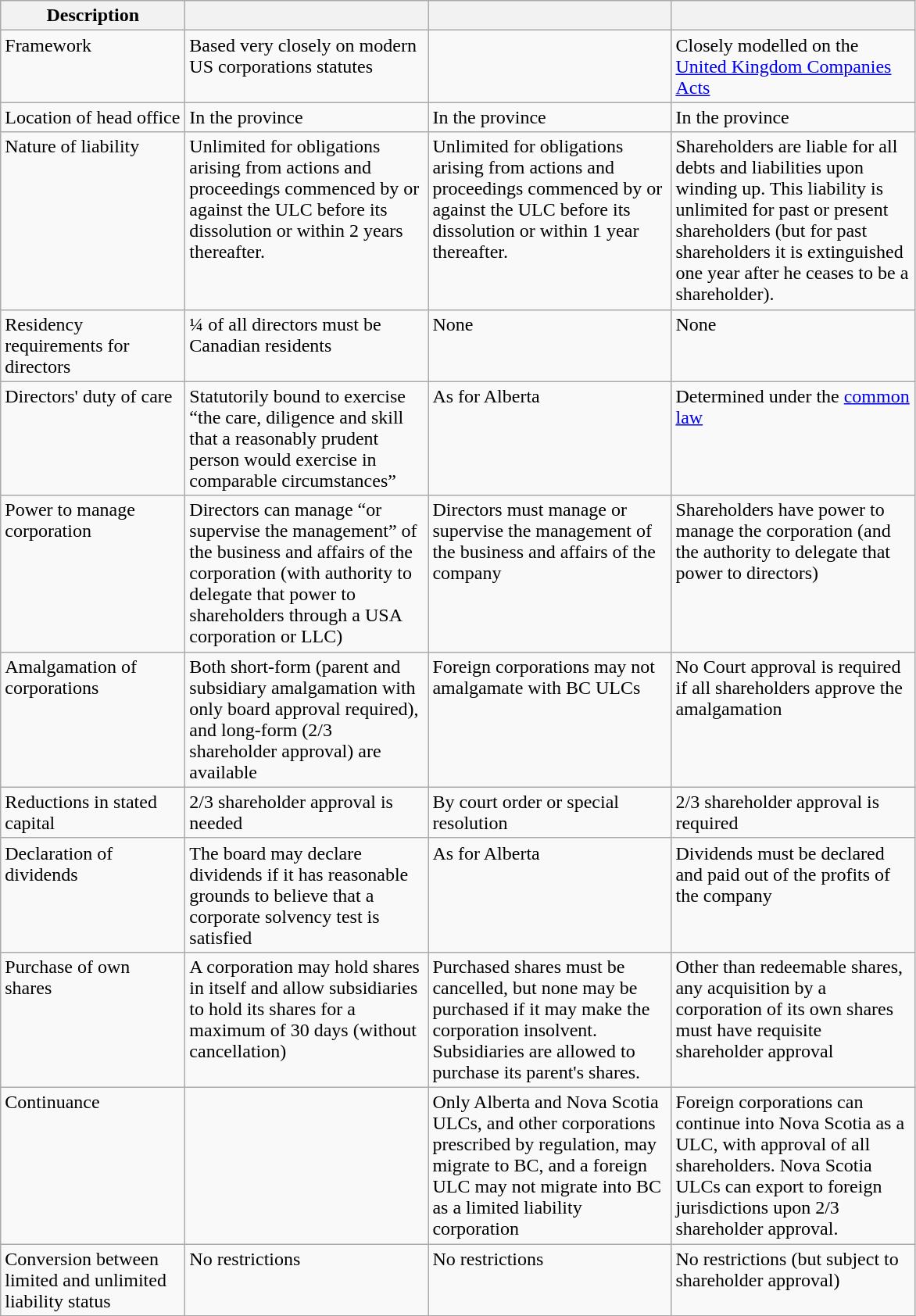<table class="wikitable">
<tr>
<th width=150>Description</th>
<th width=200></th>
<th width=200></th>
<th width=200></th>
</tr>
<tr valign="top">
<td>Framework</td>
<td>Based very closely on modern US corporations statutes</td>
<td></td>
<td>Closely modelled on the <a href='#'>United Kingdom Companies Acts</a></td>
</tr>
<tr valign="top">
<td>Location of head office</td>
<td>In the province</td>
<td>In the province</td>
<td>In the province</td>
</tr>
<tr valign="top">
<td>Nature of liability</td>
<td>Unlimited for obligations arising from actions and proceedings commenced by or against the ULC before its dissolution or within 2 years thereafter.</td>
<td>Unlimited for obligations arising from actions and proceedings commenced by or against the ULC before its dissolution or within 1 year thereafter.</td>
<td>Shareholders are liable for all debts and liabilities upon winding up.  This liability is unlimited for past or present shareholders (but for past shareholders it is extinguished one year after he ceases to be a shareholder).</td>
</tr>
<tr valign="top">
<td>Residency requirements for directors</td>
<td>¼ of all directors must be Canadian residents</td>
<td>None</td>
<td>None</td>
</tr>
<tr valign="top">
<td>Directors' duty of care</td>
<td>Statutorily bound to exercise “the care, diligence and skill that a reasonably prudent person would exercise in comparable circumstances”</td>
<td>As for Alberta</td>
<td>Determined under the <a href='#'>common law</a></td>
</tr>
<tr valign="top">
<td>Power to manage corporation</td>
<td>Directors can manage “or supervise the management” of the business and affairs of the corporation (with authority to delegate that power to shareholders through a USA corporation or LLC)</td>
<td>Directors must manage or supervise the management of the business and affairs of the company</td>
<td>Shareholders have power to manage the corporation (and the authority to delegate that power to directors)</td>
</tr>
<tr valign="top">
<td>Amalgamation of corporations</td>
<td>Both short-form (parent and subsidiary amalgamation with only board approval required), and long-form (2/3 shareholder approval) are available</td>
<td>Foreign corporations may not amalgamate with BC ULCs</td>
<td>No Court approval is required if all shareholders approve the amalgamation</td>
</tr>
<tr valign="top">
<td>Reductions in stated capital</td>
<td>2/3 shareholder approval is needed</td>
<td>By court order or special resolution</td>
<td>2/3 shareholder approval is required</td>
</tr>
<tr valign="top">
<td>Declaration of dividends</td>
<td>The board may declare dividends if it has reasonable grounds to believe that a corporate solvency test is satisfied</td>
<td>As for Alberta</td>
<td>Dividends must be declared and paid out of the profits of the company</td>
</tr>
<tr valign="top">
<td>Purchase of own shares</td>
<td>A corporation may hold shares in itself and allow subsidiaries to hold its shares for a maximum of 30 days (without cancellation)</td>
<td>Purchased shares must be cancelled, but none may be purchased if it may make the corporation insolvent. Subsidiaries are allowed to purchase its parent's shares.</td>
<td>Other than redeemable shares, any acquisition by a corporation of its own shares must have requisite shareholder approval</td>
</tr>
<tr valign="top">
<td>Continuance</td>
<td></td>
<td>Only Alberta and Nova Scotia ULCs, and other corporations prescribed by regulation, may migrate to BC, and a foreign ULC may not migrate into BC as a limited liability corporation</td>
<td>Foreign corporations can continue into Nova Scotia as a ULC, with approval of all shareholders.   Nova Scotia ULCs can export to foreign jurisdictions upon 2/3 shareholder approval.</td>
</tr>
<tr valign="top">
<td>Conversion between limited and unlimited liability status</td>
<td>No restrictions</td>
<td>No restrictions</td>
<td>No restrictions (but subject to shareholder approval)</td>
</tr>
</table>
